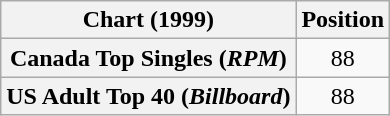<table class="wikitable plainrowheaders" style="text-align:center">
<tr>
<th>Chart (1999)</th>
<th>Position</th>
</tr>
<tr>
<th scope="row">Canada Top Singles (<em>RPM</em>)</th>
<td>88</td>
</tr>
<tr>
<th scope="row">US Adult Top 40 (<em>Billboard</em>)</th>
<td>88</td>
</tr>
</table>
